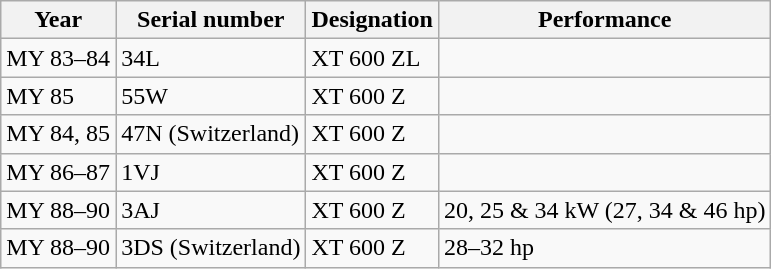<table Class = "wikitable">
<tr Class = "hintergrundfarbe5">
<th>Year</th>
<th>Serial number</th>
<th>Designation</th>
<th>Performance</th>
</tr>
<tr>
<td>MY 83–84</td>
<td>34L</td>
<td>XT 600 ZL</td>
<td></td>
</tr>
<tr>
<td>MY 85</td>
<td>55W</td>
<td>XT 600 Z</td>
<td></td>
</tr>
<tr>
<td>MY 84, 85</td>
<td>47N (Switzerland)</td>
<td>XT 600 Z</td>
<td></td>
</tr>
<tr>
<td>MY 86–87</td>
<td>1VJ</td>
<td>XT 600 Z</td>
<td></td>
</tr>
<tr>
<td>MY 88–90</td>
<td>3AJ</td>
<td>XT 600 Z</td>
<td>20, 25 & 34 kW (27, 34 & 46 hp)</td>
</tr>
<tr>
<td>MY 88–90</td>
<td>3DS (Switzerland)</td>
<td>XT 600 Z</td>
<td>28–32 hp</td>
</tr>
</table>
